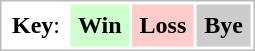<table cellpadding=5 style="border:1px solid #BBB">
<tr>
<td><strong>Key</strong>:</td>
<td style="background: #CCFFCC;"><strong>Win</strong></td>
<td style="background: #FFCCCC;"><strong>Loss</strong></td>
<td style="background: #CCCCCC;"><strong>Bye</strong></td>
</tr>
</table>
